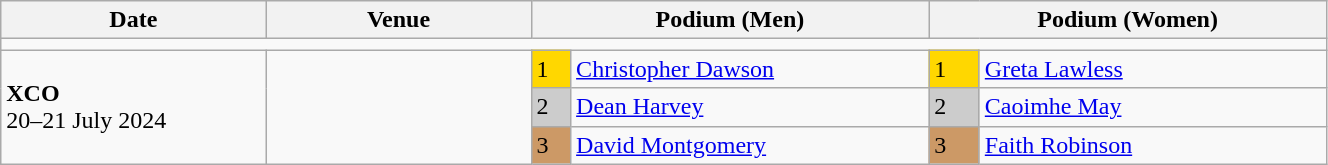<table class="wikitable" width=70%>
<tr>
<th>Date</th>
<th width=20%>Venue</th>
<th colspan=2 width=30%>Podium (Men)</th>
<th colspan=2 width=30%>Podium (Women)</th>
</tr>
<tr>
<td colspan=6></td>
</tr>
<tr>
<td rowspan=3><strong>XCO</strong> <br> 20–21 July 2024</td>
<td rowspan=3><br></td>
<td bgcolor=FFD700>1</td>
<td><a href='#'>Christopher Dawson</a></td>
<td bgcolor=FFD700>1</td>
<td><a href='#'>Greta Lawless</a></td>
</tr>
<tr>
<td bgcolor=CCCCCC>2</td>
<td><a href='#'>Dean Harvey</a></td>
<td bgcolor=CCCCCC>2</td>
<td><a href='#'>Caoimhe May</a></td>
</tr>
<tr>
<td bgcolor=CC9966>3</td>
<td><a href='#'>David Montgomery</a></td>
<td bgcolor=CC9966>3</td>
<td><a href='#'>Faith Robinson</a></td>
</tr>
</table>
